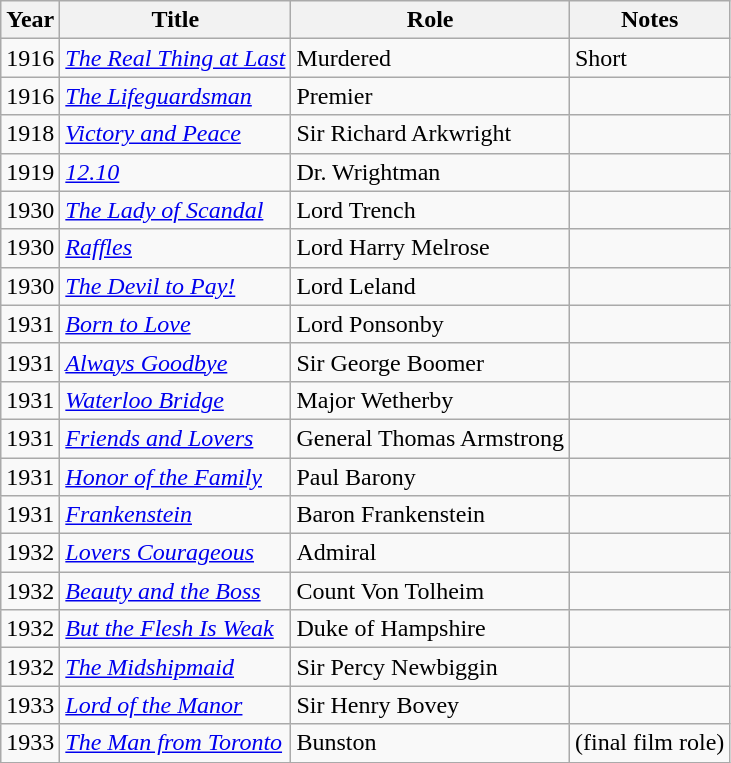<table class="wikitable">
<tr>
<th>Year</th>
<th>Title</th>
<th>Role</th>
<th>Notes</th>
</tr>
<tr>
<td>1916</td>
<td><em><a href='#'>The Real Thing at Last</a></em></td>
<td>Murdered</td>
<td>Short</td>
</tr>
<tr>
<td>1916</td>
<td><em><a href='#'>The Lifeguardsman</a></em></td>
<td>Premier</td>
<td></td>
</tr>
<tr>
<td>1918</td>
<td><em><a href='#'>Victory and Peace</a></em></td>
<td>Sir Richard Arkwright</td>
<td></td>
</tr>
<tr>
<td>1919</td>
<td><em><a href='#'>12.10</a></em></td>
<td>Dr. Wrightman</td>
<td></td>
</tr>
<tr>
<td>1930</td>
<td><em><a href='#'>The Lady of Scandal</a></em></td>
<td>Lord Trench</td>
<td></td>
</tr>
<tr>
<td>1930</td>
<td><em><a href='#'>Raffles</a></em></td>
<td>Lord Harry Melrose</td>
<td></td>
</tr>
<tr>
<td>1930</td>
<td><em><a href='#'>The Devil to Pay!</a></em></td>
<td>Lord Leland</td>
<td></td>
</tr>
<tr>
<td>1931</td>
<td><em><a href='#'>Born to Love</a></em></td>
<td>Lord Ponsonby</td>
<td></td>
</tr>
<tr>
<td>1931</td>
<td><em><a href='#'>Always Goodbye</a></em></td>
<td>Sir George Boomer</td>
<td></td>
</tr>
<tr>
<td>1931</td>
<td><em><a href='#'>Waterloo Bridge</a></em></td>
<td>Major Wetherby</td>
<td></td>
</tr>
<tr>
<td>1931</td>
<td><em><a href='#'>Friends and Lovers</a></em></td>
<td>General Thomas Armstrong</td>
<td></td>
</tr>
<tr>
<td>1931</td>
<td><em><a href='#'>Honor of the Family</a></em></td>
<td>Paul Barony</td>
<td></td>
</tr>
<tr>
<td>1931</td>
<td><em><a href='#'>Frankenstein</a></em></td>
<td>Baron Frankenstein</td>
<td></td>
</tr>
<tr>
<td>1932</td>
<td><em><a href='#'>Lovers Courageous</a></em></td>
<td>Admiral</td>
<td></td>
</tr>
<tr>
<td>1932</td>
<td><em><a href='#'>Beauty and the Boss</a></em></td>
<td>Count Von Tolheim</td>
<td></td>
</tr>
<tr>
<td>1932</td>
<td><em><a href='#'>But the Flesh Is Weak</a></em></td>
<td>Duke of Hampshire</td>
<td></td>
</tr>
<tr>
<td>1932</td>
<td><em><a href='#'>The Midshipmaid</a></em></td>
<td>Sir Percy Newbiggin</td>
<td></td>
</tr>
<tr>
<td>1933</td>
<td><em><a href='#'>Lord of the Manor</a></em></td>
<td>Sir Henry Bovey</td>
<td></td>
</tr>
<tr>
<td>1933</td>
<td><em><a href='#'>The Man from Toronto</a></em></td>
<td>Bunston</td>
<td>(final film role)</td>
</tr>
</table>
